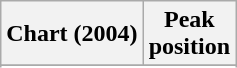<table class="wikitable sortable plainrowheaders" style="text-align:center">
<tr>
<th scope="col">Chart (2004)</th>
<th scope="col">Peak<br>position</th>
</tr>
<tr>
</tr>
<tr>
</tr>
<tr>
</tr>
<tr>
</tr>
<tr>
</tr>
<tr>
</tr>
</table>
